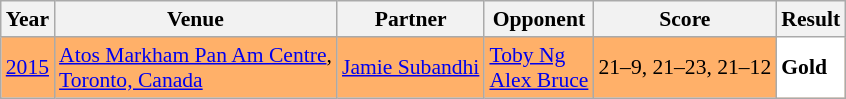<table class="sortable wikitable" style="font-size: 90%;">
<tr>
<th>Year</th>
<th>Venue</th>
<th>Partner</th>
<th>Opponent</th>
<th>Score</th>
<th>Result</th>
</tr>
<tr style="background:#FFB069">
<td align="center"><a href='#'>2015</a></td>
<td align="left"><a href='#'>Atos Markham Pan Am Centre</a>,<br><a href='#'>Toronto, Canada</a></td>
<td align="left"> <a href='#'>Jamie Subandhi</a></td>
<td align="left"> <a href='#'>Toby Ng</a> <br>  <a href='#'>Alex Bruce</a></td>
<td align="left">21–9, 21–23, 21–12</td>
<td style="text-align:left; background:white"> <strong>Gold</strong></td>
</tr>
</table>
